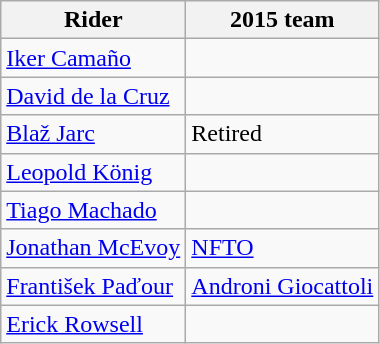<table class="wikitable">
<tr>
<th>Rider</th>
<th>2015 team</th>
</tr>
<tr>
<td><a href='#'>Iker Camaño</a></td>
<td></td>
</tr>
<tr>
<td><a href='#'>David de la Cruz</a></td>
<td></td>
</tr>
<tr>
<td><a href='#'>Blaž Jarc</a></td>
<td>Retired</td>
</tr>
<tr>
<td><a href='#'>Leopold König</a></td>
<td></td>
</tr>
<tr>
<td><a href='#'>Tiago Machado</a></td>
<td></td>
</tr>
<tr>
<td><a href='#'>Jonathan McEvoy</a></td>
<td><a href='#'>NFTO</a></td>
</tr>
<tr>
<td><a href='#'>František Paďour</a></td>
<td><a href='#'>Androni Giocattoli</a></td>
</tr>
<tr>
<td><a href='#'>Erick Rowsell</a></td>
<td></td>
</tr>
</table>
